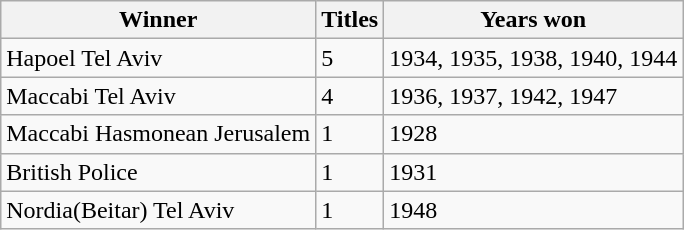<table class="wikitable">
<tr>
<th>Winner</th>
<th>Titles</th>
<th>Years won</th>
</tr>
<tr>
<td>Hapoel Tel Aviv</td>
<td>5</td>
<td>1934, 1935, 1938, 1940, 1944</td>
</tr>
<tr>
<td>Maccabi Tel Aviv</td>
<td>4</td>
<td>1936, 1937, 1942, 1947</td>
</tr>
<tr>
<td>Maccabi Hasmonean Jerusalem</td>
<td>1</td>
<td>1928</td>
</tr>
<tr>
<td>British Police</td>
<td>1</td>
<td>1931</td>
</tr>
<tr>
<td>Nordia(Beitar) Tel Aviv</td>
<td>1</td>
<td>1948</td>
</tr>
</table>
